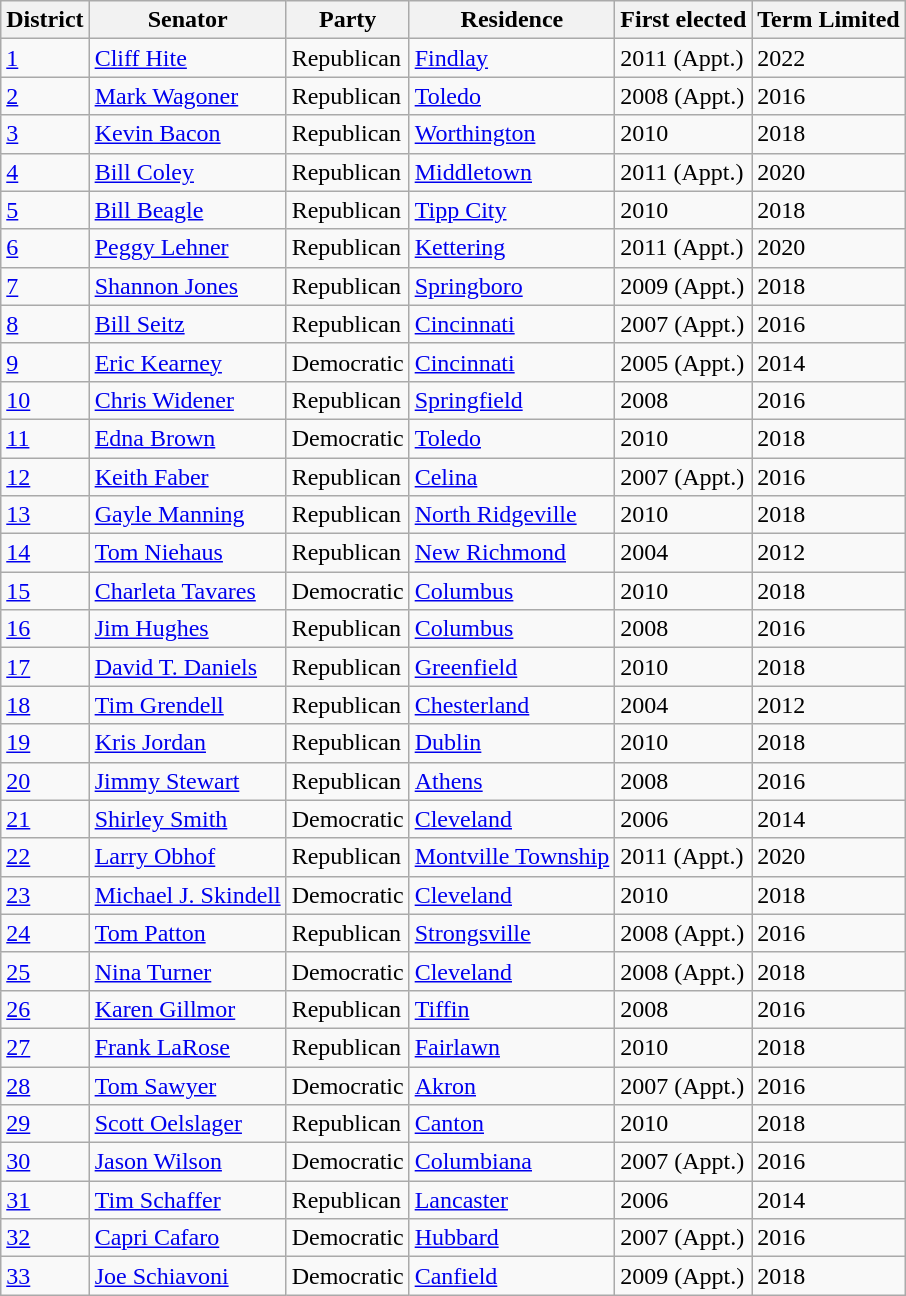<table class="wikitable sortable">
<tr>
<th>District</th>
<th>Senator</th>
<th>Party</th>
<th>Residence</th>
<th>First elected</th>
<th>Term Limited</th>
</tr>
<tr>
<td><a href='#'>1</a></td>
<td><a href='#'>Cliff Hite</a></td>
<td>Republican</td>
<td><a href='#'>Findlay</a></td>
<td>2011 (Appt.)</td>
<td>2022</td>
</tr>
<tr>
<td><a href='#'>2</a></td>
<td><a href='#'>Mark Wagoner</a></td>
<td>Republican</td>
<td><a href='#'>Toledo</a></td>
<td>2008 (Appt.)</td>
<td>2016</td>
</tr>
<tr>
<td><a href='#'>3</a></td>
<td><a href='#'>Kevin Bacon</a></td>
<td>Republican</td>
<td><a href='#'>Worthington</a></td>
<td>2010</td>
<td>2018</td>
</tr>
<tr>
<td><a href='#'>4</a></td>
<td><a href='#'>Bill Coley</a></td>
<td>Republican</td>
<td><a href='#'>Middletown</a></td>
<td>2011 (Appt.)</td>
<td>2020</td>
</tr>
<tr>
<td><a href='#'>5</a></td>
<td><a href='#'>Bill Beagle</a></td>
<td>Republican</td>
<td><a href='#'>Tipp City</a></td>
<td>2010</td>
<td>2018</td>
</tr>
<tr>
<td><a href='#'>6</a></td>
<td><a href='#'>Peggy Lehner</a></td>
<td>Republican</td>
<td><a href='#'>Kettering</a></td>
<td>2011 (Appt.)</td>
<td>2020</td>
</tr>
<tr>
<td><a href='#'>7</a></td>
<td><a href='#'>Shannon Jones</a></td>
<td>Republican</td>
<td><a href='#'>Springboro</a></td>
<td>2009 (Appt.)</td>
<td>2018</td>
</tr>
<tr>
<td><a href='#'>8</a></td>
<td><a href='#'>Bill Seitz</a></td>
<td>Republican</td>
<td><a href='#'>Cincinnati</a></td>
<td>2007 (Appt.)</td>
<td>2016</td>
</tr>
<tr>
<td><a href='#'>9</a></td>
<td><a href='#'>Eric Kearney</a></td>
<td>Democratic</td>
<td><a href='#'>Cincinnati</a></td>
<td>2005 (Appt.)</td>
<td>2014</td>
</tr>
<tr>
<td><a href='#'>10</a></td>
<td><a href='#'>Chris Widener</a></td>
<td>Republican</td>
<td><a href='#'>Springfield</a></td>
<td>2008</td>
<td>2016</td>
</tr>
<tr>
<td><a href='#'>11</a></td>
<td><a href='#'>Edna Brown</a></td>
<td>Democratic</td>
<td><a href='#'>Toledo</a></td>
<td>2010</td>
<td>2018</td>
</tr>
<tr>
<td><a href='#'>12</a></td>
<td><a href='#'>Keith Faber</a></td>
<td>Republican</td>
<td><a href='#'>Celina</a></td>
<td>2007 (Appt.)</td>
<td>2016</td>
</tr>
<tr>
<td><a href='#'>13</a></td>
<td><a href='#'>Gayle Manning</a></td>
<td>Republican</td>
<td><a href='#'>North Ridgeville</a></td>
<td>2010</td>
<td>2018</td>
</tr>
<tr>
<td><a href='#'>14</a></td>
<td><a href='#'>Tom Niehaus</a></td>
<td>Republican</td>
<td><a href='#'>New Richmond</a></td>
<td>2004</td>
<td>2012</td>
</tr>
<tr>
<td><a href='#'>15</a></td>
<td><a href='#'>Charleta Tavares</a></td>
<td>Democratic</td>
<td><a href='#'>Columbus</a></td>
<td>2010</td>
<td>2018</td>
</tr>
<tr>
<td><a href='#'>16</a></td>
<td><a href='#'>Jim Hughes</a></td>
<td>Republican</td>
<td><a href='#'>Columbus</a></td>
<td>2008</td>
<td>2016</td>
</tr>
<tr>
<td><a href='#'>17</a></td>
<td><a href='#'>David T. Daniels</a></td>
<td>Republican</td>
<td><a href='#'>Greenfield</a></td>
<td>2010</td>
<td>2018</td>
</tr>
<tr>
<td><a href='#'>18</a></td>
<td><a href='#'>Tim Grendell</a></td>
<td>Republican</td>
<td><a href='#'>Chesterland</a></td>
<td>2004</td>
<td>2012</td>
</tr>
<tr>
<td><a href='#'>19</a></td>
<td><a href='#'>Kris Jordan</a></td>
<td>Republican</td>
<td><a href='#'>Dublin</a></td>
<td>2010</td>
<td>2018</td>
</tr>
<tr>
<td><a href='#'>20</a></td>
<td><a href='#'>Jimmy Stewart</a></td>
<td>Republican</td>
<td><a href='#'>Athens</a></td>
<td>2008</td>
<td>2016</td>
</tr>
<tr>
<td><a href='#'>21</a></td>
<td><a href='#'>Shirley Smith</a></td>
<td>Democratic</td>
<td><a href='#'>Cleveland</a></td>
<td>2006</td>
<td>2014</td>
</tr>
<tr>
<td><a href='#'>22</a></td>
<td><a href='#'>Larry Obhof</a></td>
<td>Republican</td>
<td><a href='#'>Montville Township</a></td>
<td>2011 (Appt.)</td>
<td>2020</td>
</tr>
<tr>
<td><a href='#'>23</a></td>
<td><a href='#'>Michael J. Skindell</a></td>
<td>Democratic</td>
<td><a href='#'>Cleveland</a></td>
<td>2010</td>
<td>2018</td>
</tr>
<tr>
<td><a href='#'>24</a></td>
<td><a href='#'>Tom Patton</a></td>
<td>Republican</td>
<td><a href='#'>Strongsville</a></td>
<td>2008 (Appt.)</td>
<td>2016</td>
</tr>
<tr>
<td><a href='#'>25</a></td>
<td><a href='#'>Nina Turner</a></td>
<td>Democratic</td>
<td><a href='#'>Cleveland</a></td>
<td>2008 (Appt.)</td>
<td>2018</td>
</tr>
<tr>
<td><a href='#'>26</a></td>
<td><a href='#'>Karen Gillmor</a></td>
<td>Republican</td>
<td><a href='#'>Tiffin</a></td>
<td>2008</td>
<td>2016</td>
</tr>
<tr>
<td><a href='#'>27</a></td>
<td><a href='#'>Frank LaRose</a></td>
<td>Republican</td>
<td><a href='#'>Fairlawn</a></td>
<td>2010</td>
<td>2018</td>
</tr>
<tr>
<td><a href='#'>28</a></td>
<td><a href='#'>Tom Sawyer</a></td>
<td>Democratic</td>
<td><a href='#'>Akron</a></td>
<td>2007 (Appt.)</td>
<td>2016</td>
</tr>
<tr>
<td><a href='#'>29</a></td>
<td><a href='#'>Scott Oelslager</a></td>
<td>Republican</td>
<td><a href='#'>Canton</a></td>
<td>2010</td>
<td>2018</td>
</tr>
<tr>
<td><a href='#'>30</a></td>
<td><a href='#'>Jason Wilson</a></td>
<td>Democratic</td>
<td><a href='#'>Columbiana</a></td>
<td>2007 (Appt.)</td>
<td>2016</td>
</tr>
<tr>
<td><a href='#'>31</a></td>
<td><a href='#'>Tim Schaffer</a></td>
<td>Republican</td>
<td><a href='#'>Lancaster</a></td>
<td>2006</td>
<td>2014</td>
</tr>
<tr>
<td><a href='#'>32</a></td>
<td><a href='#'>Capri Cafaro</a></td>
<td>Democratic</td>
<td><a href='#'>Hubbard</a></td>
<td>2007 (Appt.)</td>
<td>2016</td>
</tr>
<tr>
<td><a href='#'>33</a></td>
<td><a href='#'>Joe Schiavoni</a></td>
<td>Democratic</td>
<td><a href='#'>Canfield</a></td>
<td>2009 (Appt.)</td>
<td>2018</td>
</tr>
</table>
